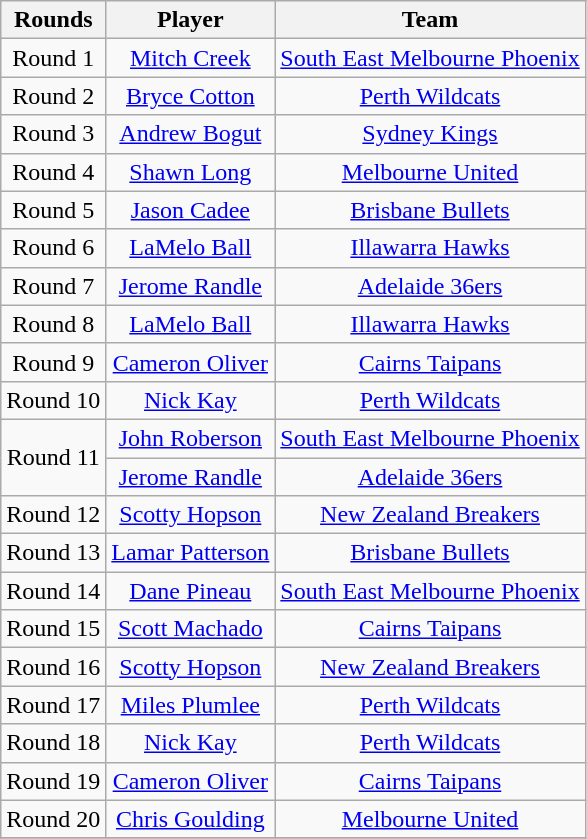<table class="wikitable" style="text-align:center">
<tr>
<th>Rounds</th>
<th>Player</th>
<th>Team</th>
</tr>
<tr>
<td>Round 1</td>
<td><a href='#'>Mitch Creek</a></td>
<td><a href='#'>South East Melbourne Phoenix</a></td>
</tr>
<tr>
<td>Round 2</td>
<td><a href='#'>Bryce Cotton</a></td>
<td><a href='#'>Perth Wildcats</a></td>
</tr>
<tr>
<td>Round 3</td>
<td><a href='#'>Andrew Bogut</a></td>
<td><a href='#'>Sydney Kings</a></td>
</tr>
<tr>
<td>Round 4</td>
<td><a href='#'>Shawn Long</a></td>
<td><a href='#'>Melbourne United</a></td>
</tr>
<tr>
<td>Round 5</td>
<td><a href='#'>Jason Cadee</a></td>
<td><a href='#'>Brisbane Bullets</a></td>
</tr>
<tr>
<td>Round 6</td>
<td><a href='#'>LaMelo Ball</a></td>
<td><a href='#'>Illawarra Hawks</a></td>
</tr>
<tr>
<td>Round 7</td>
<td><a href='#'>Jerome Randle</a></td>
<td><a href='#'>Adelaide 36ers</a></td>
</tr>
<tr>
<td>Round 8</td>
<td><a href='#'>LaMelo Ball</a></td>
<td><a href='#'>Illawarra Hawks</a></td>
</tr>
<tr>
<td>Round 9</td>
<td><a href='#'>Cameron Oliver</a></td>
<td><a href='#'>Cairns Taipans</a></td>
</tr>
<tr>
<td>Round 10</td>
<td><a href='#'>Nick Kay</a></td>
<td><a href='#'>Perth Wildcats</a></td>
</tr>
<tr>
<td rowspan="2">Round 11</td>
<td><a href='#'>John Roberson</a></td>
<td><a href='#'>South East Melbourne Phoenix</a></td>
</tr>
<tr>
<td><a href='#'>Jerome Randle</a></td>
<td><a href='#'>Adelaide 36ers</a></td>
</tr>
<tr>
<td>Round 12</td>
<td><a href='#'>Scotty Hopson</a></td>
<td><a href='#'>New Zealand Breakers</a></td>
</tr>
<tr>
<td>Round 13</td>
<td><a href='#'>Lamar Patterson</a></td>
<td><a href='#'>Brisbane Bullets</a></td>
</tr>
<tr>
<td>Round 14</td>
<td><a href='#'>Dane Pineau</a></td>
<td><a href='#'>South East Melbourne Phoenix</a></td>
</tr>
<tr>
<td>Round 15</td>
<td><a href='#'>Scott Machado</a></td>
<td><a href='#'>Cairns Taipans</a></td>
</tr>
<tr>
<td>Round 16</td>
<td><a href='#'>Scotty Hopson</a></td>
<td><a href='#'>New Zealand Breakers</a></td>
</tr>
<tr>
<td>Round 17</td>
<td><a href='#'>Miles Plumlee</a></td>
<td><a href='#'>Perth Wildcats</a></td>
</tr>
<tr>
<td>Round 18</td>
<td><a href='#'>Nick Kay</a></td>
<td><a href='#'>Perth Wildcats</a></td>
</tr>
<tr>
<td>Round 19</td>
<td><a href='#'>Cameron Oliver</a></td>
<td><a href='#'>Cairns Taipans</a></td>
</tr>
<tr>
<td>Round 20</td>
<td><a href='#'>Chris Goulding</a></td>
<td><a href='#'>Melbourne United</a></td>
</tr>
<tr>
</tr>
</table>
